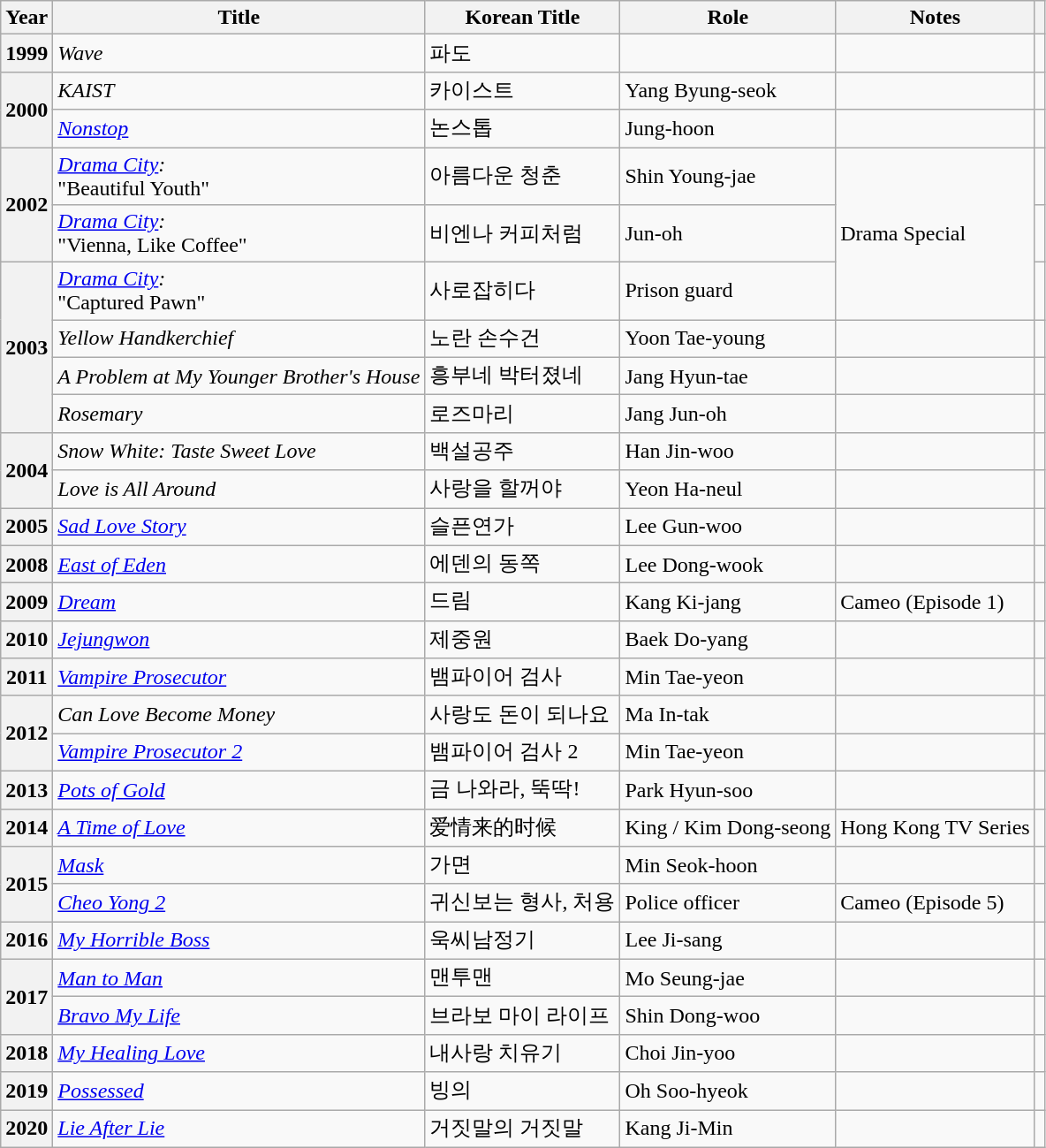<table class="wikitable sortable plainrowheaders">
<tr>
<th scope="col">Year</th>
<th scope="col">Title</th>
<th scope="col">Korean Title</th>
<th scope="col">Role</th>
<th scope="col">Notes</th>
<th scope="col" class="unsortable"></th>
</tr>
<tr>
<th scope="row">1999</th>
<td><em>Wave</em></td>
<td>파도</td>
<td></td>
<td></td>
<td></td>
</tr>
<tr>
<th scope="row" rowspan=2>2000</th>
<td><em>KAIST</em></td>
<td>카이스트</td>
<td>Yang Byung-seok</td>
<td></td>
<td></td>
</tr>
<tr>
<td><em><a href='#'>Nonstop</a></em></td>
<td>논스톱</td>
<td>Jung-hoon</td>
<td></td>
<td></td>
</tr>
<tr>
<th scope="row" rowspan="2">2002</th>
<td><em><a href='#'>Drama City</a>:</em><br>"Beautiful Youth"</td>
<td>아름다운 청춘</td>
<td>Shin Young-jae</td>
<td rowspan="3">Drama Special</td>
<td></td>
</tr>
<tr>
<td><em><a href='#'>Drama City</a>:</em><br>"Vienna, Like Coffee"</td>
<td>비엔나 커피처럼</td>
<td>Jun-oh</td>
<td></td>
</tr>
<tr>
<th scope="row" rowspan=4>2003</th>
<td><em><a href='#'>Drama City</a>:</em><br>"Captured Pawn"</td>
<td>사로잡히다</td>
<td>Prison guard</td>
<td></td>
</tr>
<tr>
<td><em>Yellow Handkerchief</em></td>
<td>노란 손수건</td>
<td>Yoon Tae-young</td>
<td></td>
<td></td>
</tr>
<tr>
<td><em>A Problem at My Younger Brother's House</em></td>
<td>흥부네 박터졌네</td>
<td>Jang Hyun-tae</td>
<td></td>
<td></td>
</tr>
<tr>
<td><em>Rosemary</em></td>
<td>로즈마리</td>
<td>Jang Jun-oh</td>
<td></td>
<td></td>
</tr>
<tr>
<th scope="row" rowspan=2>2004</th>
<td><em>Snow White: Taste Sweet Love</em></td>
<td>백설공주</td>
<td>Han Jin-woo</td>
<td></td>
<td></td>
</tr>
<tr>
<td><em>Love is All Around</em></td>
<td>사랑을 할꺼야</td>
<td>Yeon Ha-neul</td>
<td></td>
<td></td>
</tr>
<tr>
<th scope="row">2005</th>
<td><em><a href='#'>Sad Love Story</a></em></td>
<td>슬픈연가</td>
<td>Lee Gun-woo</td>
<td></td>
<td></td>
</tr>
<tr>
<th scope="row">2008</th>
<td><em><a href='#'>East of Eden</a></em></td>
<td>에덴의 동쪽</td>
<td>Lee Dong-wook</td>
<td></td>
<td></td>
</tr>
<tr>
<th scope="row">2009</th>
<td><em><a href='#'>Dream</a></em></td>
<td>드림</td>
<td>Kang Ki-jang</td>
<td>Cameo (Episode 1)</td>
<td></td>
</tr>
<tr>
<th scope="row">2010</th>
<td><em><a href='#'>Jejungwon</a></em></td>
<td>제중원</td>
<td>Baek Do-yang</td>
<td></td>
<td></td>
</tr>
<tr>
<th scope="row">2011</th>
<td><em><a href='#'>Vampire Prosecutor</a></em></td>
<td>뱀파이어 검사</td>
<td>Min Tae-yeon</td>
<td></td>
<td></td>
</tr>
<tr>
<th scope="row" rowspan=2>2012</th>
<td><em>Can Love Become Money</em></td>
<td>사랑도 돈이 되나요</td>
<td>Ma In-tak</td>
<td></td>
<td></td>
</tr>
<tr>
<td><em><a href='#'>Vampire Prosecutor 2</a></em></td>
<td>뱀파이어 검사 2</td>
<td>Min Tae-yeon</td>
<td></td>
<td></td>
</tr>
<tr>
<th scope="row">2013</th>
<td><em><a href='#'>Pots of Gold</a></em></td>
<td>금 나와라, 뚝딱!</td>
<td>Park Hyun-soo</td>
<td></td>
<td></td>
</tr>
<tr>
<th scope="row">2014</th>
<td><em><a href='#'>A Time of Love</a></em></td>
<td>爱情来的时候</td>
<td>King / Kim Dong-seong</td>
<td>Hong Kong TV Series</td>
<td></td>
</tr>
<tr>
<th scope="row" rowspan="2">2015</th>
<td><em><a href='#'>Mask</a></em></td>
<td>가면</td>
<td>Min Seok-hoon</td>
<td></td>
<td></td>
</tr>
<tr>
<td><em><a href='#'>Cheo Yong 2</a></em></td>
<td>귀신보는 형사, 처용</td>
<td>Police officer</td>
<td>Cameo (Episode 5)</td>
<td></td>
</tr>
<tr>
<th scope="row">2016</th>
<td><em><a href='#'>My Horrible Boss</a></em></td>
<td>욱씨남정기</td>
<td>Lee Ji-sang</td>
<td></td>
<td></td>
</tr>
<tr>
<th scope="row" rowspan=2>2017</th>
<td><em><a href='#'>Man to Man</a></em></td>
<td>맨투맨</td>
<td>Mo Seung-jae</td>
<td></td>
<td></td>
</tr>
<tr>
<td><em><a href='#'>Bravo My Life</a></em></td>
<td>브라보 마이 라이프</td>
<td>Shin Dong-woo</td>
<td></td>
<td></td>
</tr>
<tr>
<th scope="row">2018</th>
<td><em><a href='#'>My Healing Love</a></em></td>
<td>내사랑 치유기</td>
<td>Choi Jin-yoo</td>
<td></td>
<td></td>
</tr>
<tr>
<th scope="row">2019</th>
<td><em><a href='#'>Possessed</a></em></td>
<td>빙의</td>
<td>Oh Soo-hyeok</td>
<td></td>
<td></td>
</tr>
<tr>
<th scope="row">2020</th>
<td><em><a href='#'>Lie After Lie</a></em></td>
<td>거짓말의 거짓말</td>
<td>Kang Ji-Min</td>
<td></td>
<td></td>
</tr>
</table>
